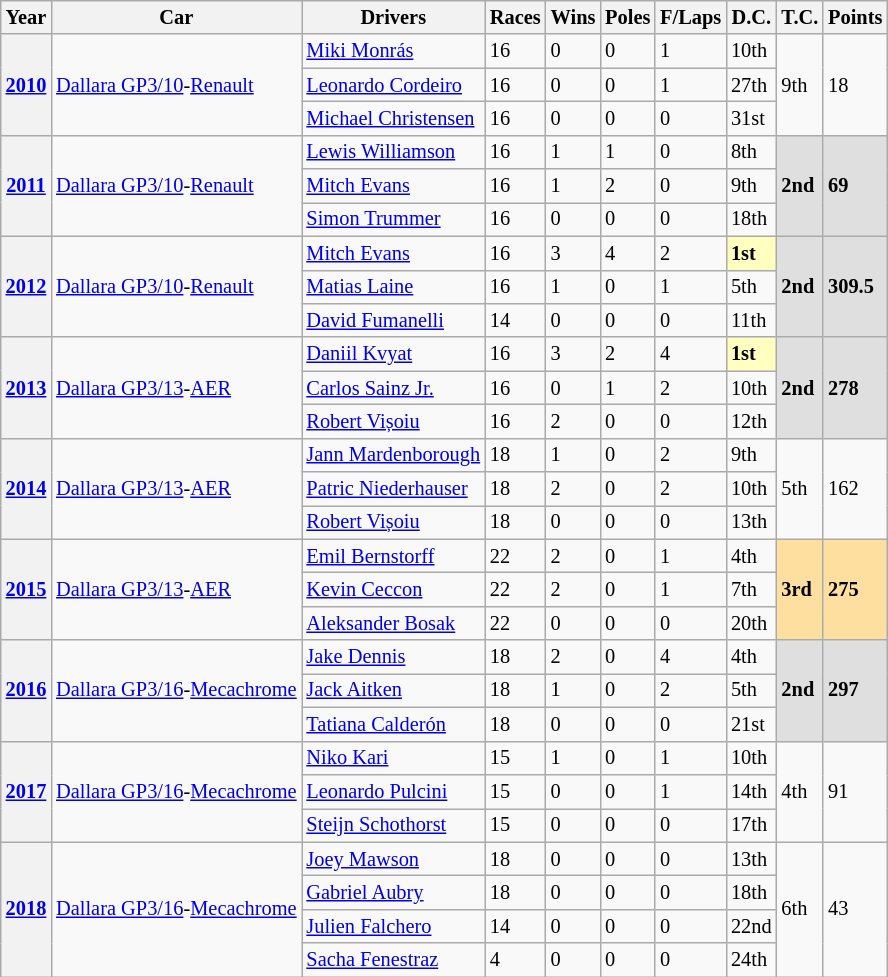<table class="wikitable" style="font-size:85%">
<tr>
<th>Year</th>
<th>Car</th>
<th>Drivers</th>
<th>Races</th>
<th>Wins</th>
<th>Poles</th>
<th>F/Laps</th>
<th>D.C.</th>
<th>T.C.</th>
<th>Points</th>
</tr>
<tr>
<th rowspan="3"><a href='#'>2010</a></th>
<td rowspan="3"><a href='#'>Dallara GP3/10</a>-<a href='#'>Renault</a></td>
<td> <a href='#'>Miki Monrás</a></td>
<td>16</td>
<td>0</td>
<td>0</td>
<td>1</td>
<td>10th</td>
<td rowspan=3>9th</td>
<td rowspan=3>18</td>
</tr>
<tr>
<td> <a href='#'>Leonardo Cordeiro</a></td>
<td>16</td>
<td>0</td>
<td>0</td>
<td>1</td>
<td>27th</td>
</tr>
<tr>
<td> <a href='#'>Michael Christensen</a></td>
<td>16</td>
<td>0</td>
<td>0</td>
<td>0</td>
<td>31st</td>
</tr>
<tr>
<th rowspan="3"><a href='#'>2011</a></th>
<td rowspan="3"><a href='#'>Dallara GP3/10</a>-<a href='#'>Renault</a></td>
<td> <a href='#'>Lewis Williamson</a></td>
<td>16</td>
<td>1</td>
<td>1</td>
<td>0</td>
<td>8th</td>
<td rowspan=3 style="background:#DFDFDF;"><strong>2nd</strong></td>
<td rowspan=3 style="background:#DFDFDF;"><strong>69</strong></td>
</tr>
<tr>
<td> <a href='#'>Mitch Evans</a></td>
<td>16</td>
<td>1</td>
<td>2</td>
<td>0</td>
<td>9th</td>
</tr>
<tr>
<td> <a href='#'>Simon Trummer</a></td>
<td>16</td>
<td>0</td>
<td>0</td>
<td>0</td>
<td>18th</td>
</tr>
<tr>
<th rowspan="3"><a href='#'>2012</a></th>
<td rowspan="3"><a href='#'>Dallara GP3/10</a>-<a href='#'>Renault</a></td>
<td> <a href='#'>Mitch Evans</a></td>
<td>16</td>
<td>3</td>
<td>4</td>
<td>2</td>
<td style="background:#FFFFBF;"><strong>1st</strong></td>
<td rowspan=3 style="background:#DFDFDF;"><strong>2nd</strong></td>
<td rowspan=3 style="background:#DFDFDF;"><strong>309.5</strong></td>
</tr>
<tr>
<td> <a href='#'>Matias Laine</a></td>
<td>16</td>
<td>1</td>
<td>0</td>
<td>1</td>
<td>5th</td>
</tr>
<tr>
<td> <a href='#'>David Fumanelli</a></td>
<td>14</td>
<td>0</td>
<td>0</td>
<td>0</td>
<td>11th</td>
</tr>
<tr>
<th rowspan="3"><a href='#'>2013</a></th>
<td rowspan="3"><a href='#'>Dallara GP3/13</a>-<a href='#'>AER</a></td>
<td> <a href='#'>Daniil Kvyat</a></td>
<td>16</td>
<td>3</td>
<td>2</td>
<td>4</td>
<td style="background:#FFFFBF;"><strong>1st</strong></td>
<td rowspan=3 style="background:#DFDFDF;"><strong>2nd</strong></td>
<td rowspan=3 style="background:#DFDFDF;"><strong>278</strong></td>
</tr>
<tr>
<td> <a href='#'>Carlos Sainz Jr.</a></td>
<td>16</td>
<td>0</td>
<td>1</td>
<td>2</td>
<td>10th</td>
</tr>
<tr>
<td> <a href='#'>Robert Vișoiu</a></td>
<td>16</td>
<td>2</td>
<td>0</td>
<td>0</td>
<td>12th</td>
</tr>
<tr>
<th rowspan="3"><a href='#'>2014</a></th>
<td rowspan="3"><a href='#'>Dallara GP3/13</a>-<a href='#'>AER</a></td>
<td> <a href='#'>Jann Mardenborough</a></td>
<td>18</td>
<td>1</td>
<td>0</td>
<td>2</td>
<td>9th</td>
<td rowspan=3>5th</td>
<td rowspan=3>162</td>
</tr>
<tr>
<td> <a href='#'>Patric Niederhauser</a></td>
<td>18</td>
<td>2</td>
<td>0</td>
<td>2</td>
<td>10th</td>
</tr>
<tr>
<td> <a href='#'>Robert Vișoiu</a></td>
<td>18</td>
<td>0</td>
<td>0</td>
<td>0</td>
<td>13th</td>
</tr>
<tr>
<th rowspan=3><a href='#'>2015</a></th>
<td rowspan=3><a href='#'>Dallara GP3/13</a>-<a href='#'>AER</a></td>
<td> <a href='#'>Emil Bernstorff</a></td>
<td>22</td>
<td>2</td>
<td>0</td>
<td>1</td>
<td>4th</td>
<td rowspan="3" style="background:#ffdf9f;"><strong>3rd</strong></td>
<td rowspan="3" style="background:#ffdf9f;"><strong>275</strong></td>
</tr>
<tr>
<td> <a href='#'>Kevin Ceccon</a></td>
<td>22</td>
<td>2</td>
<td>0</td>
<td>1</td>
<td>7th</td>
</tr>
<tr>
<td> <a href='#'>Aleksander Bosak</a></td>
<td>22</td>
<td>0</td>
<td>0</td>
<td>0</td>
<td>20th</td>
</tr>
<tr>
<th rowspan=3><a href='#'>2016</a></th>
<td rowspan=3><a href='#'>Dallara GP3/16</a>-<a href='#'>Mecachrome</a></td>
<td> <a href='#'>Jake Dennis</a></td>
<td>18</td>
<td>2</td>
<td>0</td>
<td>4</td>
<td>4th</td>
<td rowspan=3 style="background:#DFDFDF;"><strong>2nd</strong></td>
<td rowspan=3 style="background:#DFDFDF;"><strong>297</strong></td>
</tr>
<tr>
<td> <a href='#'>Jack Aitken</a></td>
<td>18</td>
<td>1</td>
<td>0</td>
<td>2</td>
<td>5th</td>
</tr>
<tr>
<td> <a href='#'>Tatiana Calderón</a></td>
<td>18</td>
<td>0</td>
<td>0</td>
<td>0</td>
<td>21st</td>
</tr>
<tr>
<th rowspan=3><a href='#'>2017</a></th>
<td rowspan=3><a href='#'>Dallara GP3/16</a>-<a href='#'>Mecachrome</a></td>
<td> <a href='#'>Niko Kari</a></td>
<td>15</td>
<td>1</td>
<td>0</td>
<td>1</td>
<td>10th</td>
<td rowspan=3>4th</td>
<td rowspan=3>91</td>
</tr>
<tr>
<td> <a href='#'>Leonardo Pulcini</a></td>
<td>15</td>
<td>0</td>
<td>0</td>
<td>1</td>
<td>14th</td>
</tr>
<tr>
<td> <a href='#'>Steijn Schothorst</a></td>
<td>15</td>
<td>0</td>
<td>0</td>
<td>0</td>
<td>17th</td>
</tr>
<tr>
<th rowspan=4><a href='#'>2018</a></th>
<td rowspan=4><a href='#'>Dallara GP3/16</a>-<a href='#'>Mecachrome</a></td>
<td> <a href='#'>Joey Mawson</a></td>
<td>18</td>
<td>0</td>
<td>0</td>
<td>0</td>
<td>13th</td>
<td rowspan=4>6th</td>
<td rowspan=4>43</td>
</tr>
<tr>
<td> <a href='#'>Gabriel Aubry</a></td>
<td>18</td>
<td>0</td>
<td>0</td>
<td>0</td>
<td>18th</td>
</tr>
<tr>
<td> <a href='#'>Julien Falchero</a></td>
<td>14</td>
<td>0</td>
<td>0</td>
<td>0</td>
<td>22nd</td>
</tr>
<tr>
<td> <a href='#'>Sacha Fenestraz</a></td>
<td>4</td>
<td>0</td>
<td>0</td>
<td>0</td>
<td>24th</td>
</tr>
</table>
